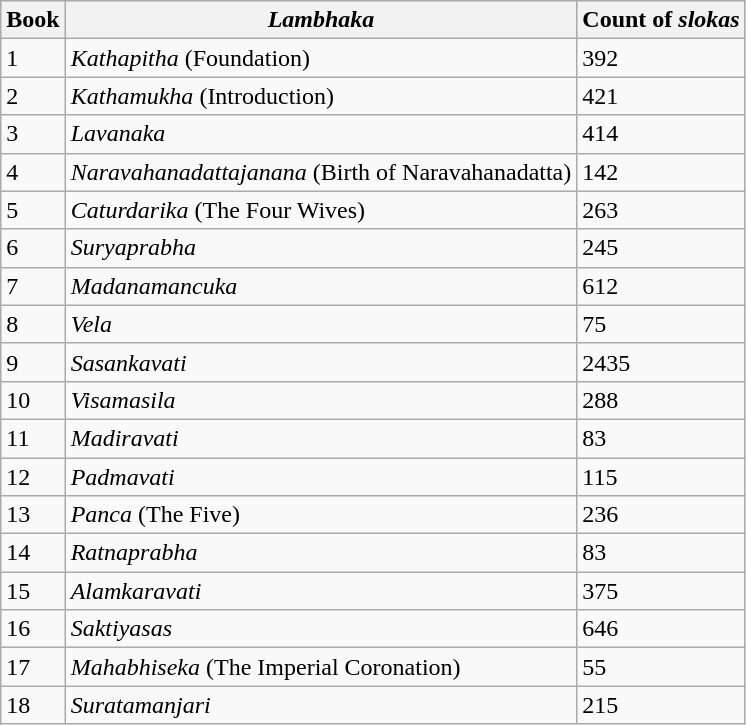<table class="wikitable floatright">
<tr>
<th>Book</th>
<th><em>Lambhaka</em></th>
<th>Count of <em>slokas</em></th>
</tr>
<tr>
<td>1</td>
<td><em>Kathapitha</em> (Foundation)</td>
<td>392</td>
</tr>
<tr>
<td>2</td>
<td><em>Kathamukha</em> (Introduction)</td>
<td>421</td>
</tr>
<tr>
<td>3</td>
<td><em>Lavanaka</em></td>
<td>414</td>
</tr>
<tr>
<td>4</td>
<td><em>Naravahanadattajanana</em> (Birth of Naravahanadatta)</td>
<td>142</td>
</tr>
<tr>
<td>5</td>
<td><em>Caturdarika</em> (The Four Wives)</td>
<td>263</td>
</tr>
<tr>
<td>6</td>
<td><em>Suryaprabha</em></td>
<td>245</td>
</tr>
<tr>
<td>7</td>
<td><em>Madanamancuka</em></td>
<td>612</td>
</tr>
<tr>
<td>8</td>
<td><em>Vela</em></td>
<td>75</td>
</tr>
<tr>
<td>9</td>
<td><em>Sasankavati</em></td>
<td>2435</td>
</tr>
<tr>
<td>10</td>
<td><em>Visamasila</em></td>
<td>288</td>
</tr>
<tr>
<td>11</td>
<td><em>Madiravati</em></td>
<td>83</td>
</tr>
<tr>
<td>12</td>
<td><em>Padmavati</em></td>
<td>115</td>
</tr>
<tr>
<td>13</td>
<td><em>Panca</em> (The Five)</td>
<td>236</td>
</tr>
<tr>
<td>14</td>
<td><em>Ratnaprabha</em></td>
<td>83</td>
</tr>
<tr>
<td>15</td>
<td><em>Alamkaravati</em></td>
<td>375</td>
</tr>
<tr>
<td>16</td>
<td><em>Saktiyasas</em></td>
<td>646</td>
</tr>
<tr>
<td>17</td>
<td><em>Mahabhiseka</em> (The Imperial Coronation)</td>
<td>55</td>
</tr>
<tr>
<td>18</td>
<td><em>Suratamanjari</em></td>
<td>215</td>
</tr>
</table>
